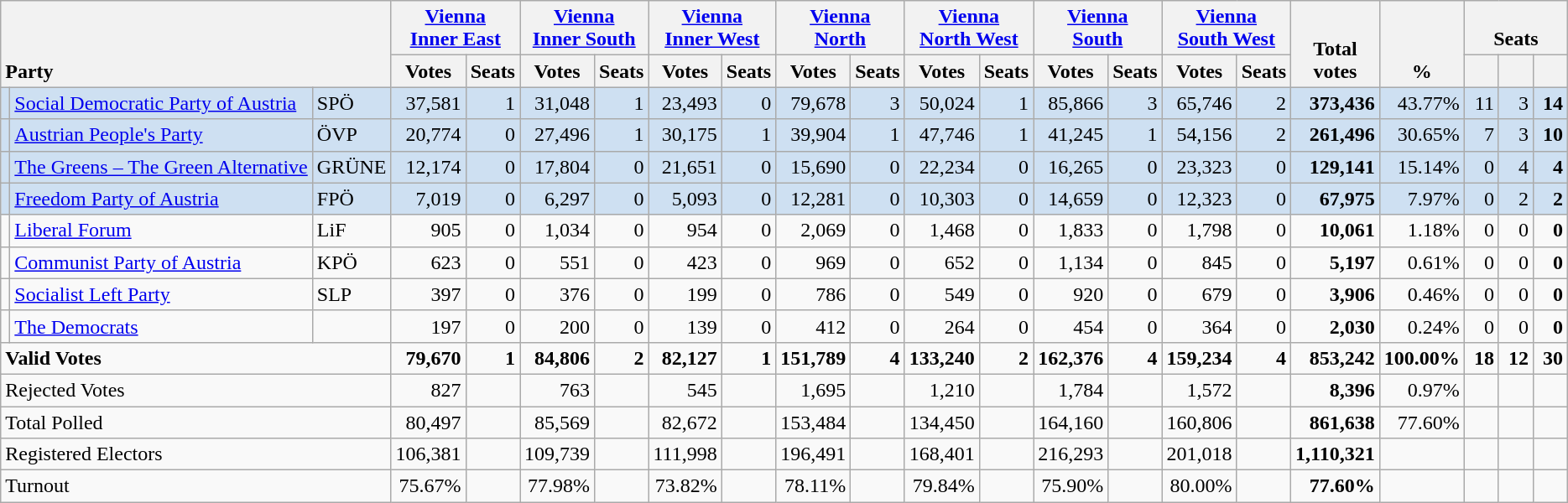<table class="wikitable" border="1" style="text-align:right;">
<tr>
<th style="text-align:left;" valign=bottom rowspan=2 colspan=3>Party</th>
<th align=center valign=bottom colspan=2><a href='#'>Vienna<br>Inner East</a></th>
<th align=center valign=bottom colspan=2><a href='#'>Vienna<br>Inner South</a></th>
<th align=center valign=bottom colspan=2><a href='#'>Vienna<br>Inner West</a></th>
<th align=center valign=bottom colspan=2><a href='#'>Vienna<br>North</a></th>
<th align=center valign=bottom colspan=2><a href='#'>Vienna<br>North West</a></th>
<th align=center valign=bottom colspan=2><a href='#'>Vienna<br>South</a></th>
<th align=center valign=bottom colspan=2><a href='#'>Vienna<br>South West</a></th>
<th align=center valign=bottom rowspan=2 width="50">Total<br>votes</th>
<th align=center valign=bottom rowspan=2 width="50">%</th>
<th align=center valign=bottom colspan=3>Seats</th>
</tr>
<tr>
<th>Votes</th>
<th>Seats</th>
<th>Votes</th>
<th>Seats</th>
<th>Votes</th>
<th>Seats</th>
<th>Votes</th>
<th>Seats</th>
<th>Votes</th>
<th>Seats</th>
<th>Votes</th>
<th>Seats</th>
<th>Votes</th>
<th>Seats</th>
<th align=center valign=bottom width="20"><small></small></th>
<th align=center valign=bottom width="20"><small></small></th>
<th align=center valign=bottom width="20"><small></small></th>
</tr>
<tr style="background:#CEE0F2;">
<td></td>
<td align=left><a href='#'>Social Democratic Party of Austria</a></td>
<td align=left>SPÖ</td>
<td>37,581</td>
<td>1</td>
<td>31,048</td>
<td>1</td>
<td>23,493</td>
<td>0</td>
<td>79,678</td>
<td>3</td>
<td>50,024</td>
<td>1</td>
<td>85,866</td>
<td>3</td>
<td>65,746</td>
<td>2</td>
<td><strong>373,436</strong></td>
<td>43.77%</td>
<td>11</td>
<td>3</td>
<td><strong>14</strong></td>
</tr>
<tr style="background:#CEE0F2;">
<td></td>
<td align=left><a href='#'>Austrian People's Party</a></td>
<td align=left>ÖVP</td>
<td>20,774</td>
<td>0</td>
<td>27,496</td>
<td>1</td>
<td>30,175</td>
<td>1</td>
<td>39,904</td>
<td>1</td>
<td>47,746</td>
<td>1</td>
<td>41,245</td>
<td>1</td>
<td>54,156</td>
<td>2</td>
<td><strong>261,496</strong></td>
<td>30.65%</td>
<td>7</td>
<td>3</td>
<td><strong>10</strong></td>
</tr>
<tr style="background:#CEE0F2;">
<td></td>
<td align=left style="white-space: nowrap;"><a href='#'>The Greens – The Green Alternative</a></td>
<td align=left>GRÜNE</td>
<td>12,174</td>
<td>0</td>
<td>17,804</td>
<td>0</td>
<td>21,651</td>
<td>0</td>
<td>15,690</td>
<td>0</td>
<td>22,234</td>
<td>0</td>
<td>16,265</td>
<td>0</td>
<td>23,323</td>
<td>0</td>
<td><strong>129,141</strong></td>
<td>15.14%</td>
<td>0</td>
<td>4</td>
<td><strong>4</strong></td>
</tr>
<tr style="background:#CEE0F2;">
<td></td>
<td align=left><a href='#'>Freedom Party of Austria</a></td>
<td align=left>FPÖ</td>
<td>7,019</td>
<td>0</td>
<td>6,297</td>
<td>0</td>
<td>5,093</td>
<td>0</td>
<td>12,281</td>
<td>0</td>
<td>10,303</td>
<td>0</td>
<td>14,659</td>
<td>0</td>
<td>12,323</td>
<td>0</td>
<td><strong>67,975</strong></td>
<td>7.97%</td>
<td>0</td>
<td>2</td>
<td><strong>2</strong></td>
</tr>
<tr>
<td></td>
<td align=left><a href='#'>Liberal Forum</a></td>
<td align=left>LiF</td>
<td>905</td>
<td>0</td>
<td>1,034</td>
<td>0</td>
<td>954</td>
<td>0</td>
<td>2,069</td>
<td>0</td>
<td>1,468</td>
<td>0</td>
<td>1,833</td>
<td>0</td>
<td>1,798</td>
<td>0</td>
<td><strong>10,061</strong></td>
<td>1.18%</td>
<td>0</td>
<td>0</td>
<td><strong>0</strong></td>
</tr>
<tr>
<td></td>
<td align=left><a href='#'>Communist Party of Austria</a></td>
<td align=left>KPÖ</td>
<td>623</td>
<td>0</td>
<td>551</td>
<td>0</td>
<td>423</td>
<td>0</td>
<td>969</td>
<td>0</td>
<td>652</td>
<td>0</td>
<td>1,134</td>
<td>0</td>
<td>845</td>
<td>0</td>
<td><strong>5,197</strong></td>
<td>0.61%</td>
<td>0</td>
<td>0</td>
<td><strong>0</strong></td>
</tr>
<tr>
<td></td>
<td align=left><a href='#'>Socialist Left Party</a></td>
<td align=left>SLP</td>
<td>397</td>
<td>0</td>
<td>376</td>
<td>0</td>
<td>199</td>
<td>0</td>
<td>786</td>
<td>0</td>
<td>549</td>
<td>0</td>
<td>920</td>
<td>0</td>
<td>679</td>
<td>0</td>
<td><strong>3,906</strong></td>
<td>0.46%</td>
<td>0</td>
<td>0</td>
<td><strong>0</strong></td>
</tr>
<tr>
<td></td>
<td align=left><a href='#'>The Democrats</a></td>
<td align=left></td>
<td>197</td>
<td>0</td>
<td>200</td>
<td>0</td>
<td>139</td>
<td>0</td>
<td>412</td>
<td>0</td>
<td>264</td>
<td>0</td>
<td>454</td>
<td>0</td>
<td>364</td>
<td>0</td>
<td><strong>2,030</strong></td>
<td>0.24%</td>
<td>0</td>
<td>0</td>
<td><strong>0</strong></td>
</tr>
<tr style="font-weight:bold">
<td align=left colspan=3>Valid Votes</td>
<td>79,670</td>
<td>1</td>
<td>84,806</td>
<td>2</td>
<td>82,127</td>
<td>1</td>
<td>151,789</td>
<td>4</td>
<td>133,240</td>
<td>2</td>
<td>162,376</td>
<td>4</td>
<td>159,234</td>
<td>4</td>
<td>853,242</td>
<td>100.00%</td>
<td>18</td>
<td>12</td>
<td>30</td>
</tr>
<tr>
<td align=left colspan=3>Rejected Votes</td>
<td>827</td>
<td></td>
<td>763</td>
<td></td>
<td>545</td>
<td></td>
<td>1,695</td>
<td></td>
<td>1,210</td>
<td></td>
<td>1,784</td>
<td></td>
<td>1,572</td>
<td></td>
<td><strong>8,396</strong></td>
<td>0.97%</td>
<td></td>
<td></td>
<td></td>
</tr>
<tr>
<td align=left colspan=3>Total Polled</td>
<td>80,497</td>
<td></td>
<td>85,569</td>
<td></td>
<td>82,672</td>
<td></td>
<td>153,484</td>
<td></td>
<td>134,450</td>
<td></td>
<td>164,160</td>
<td></td>
<td>160,806</td>
<td></td>
<td><strong>861,638</strong></td>
<td>77.60%</td>
<td></td>
<td></td>
<td></td>
</tr>
<tr>
<td align=left colspan=3>Registered Electors</td>
<td>106,381</td>
<td></td>
<td>109,739</td>
<td></td>
<td>111,998</td>
<td></td>
<td>196,491</td>
<td></td>
<td>168,401</td>
<td></td>
<td>216,293</td>
<td></td>
<td>201,018</td>
<td></td>
<td><strong>1,110,321</strong></td>
<td></td>
<td></td>
<td></td>
<td></td>
</tr>
<tr>
<td align=left colspan=3>Turnout</td>
<td>75.67%</td>
<td></td>
<td>77.98%</td>
<td></td>
<td>73.82%</td>
<td></td>
<td>78.11%</td>
<td></td>
<td>79.84%</td>
<td></td>
<td>75.90%</td>
<td></td>
<td>80.00%</td>
<td></td>
<td><strong>77.60%</strong></td>
<td></td>
<td></td>
<td></td>
<td></td>
</tr>
</table>
